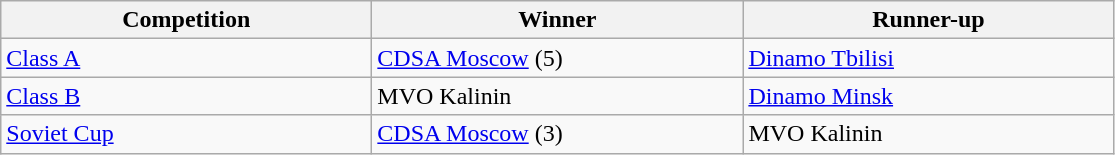<table class="wikitable">
<tr>
<th style="width:15em">Competition</th>
<th style="width:15em">Winner</th>
<th style="width:15em">Runner-up</th>
</tr>
<tr>
<td><a href='#'>Class A</a></td>
<td><a href='#'>CDSA Moscow</a> (5)</td>
<td><a href='#'>Dinamo Tbilisi</a></td>
</tr>
<tr>
<td><a href='#'>Class B</a></td>
<td>MVO Kalinin</td>
<td><a href='#'>Dinamo Minsk</a></td>
</tr>
<tr>
<td><a href='#'>Soviet Cup</a></td>
<td><a href='#'>CDSA Moscow</a> (3)</td>
<td>MVO Kalinin</td>
</tr>
</table>
